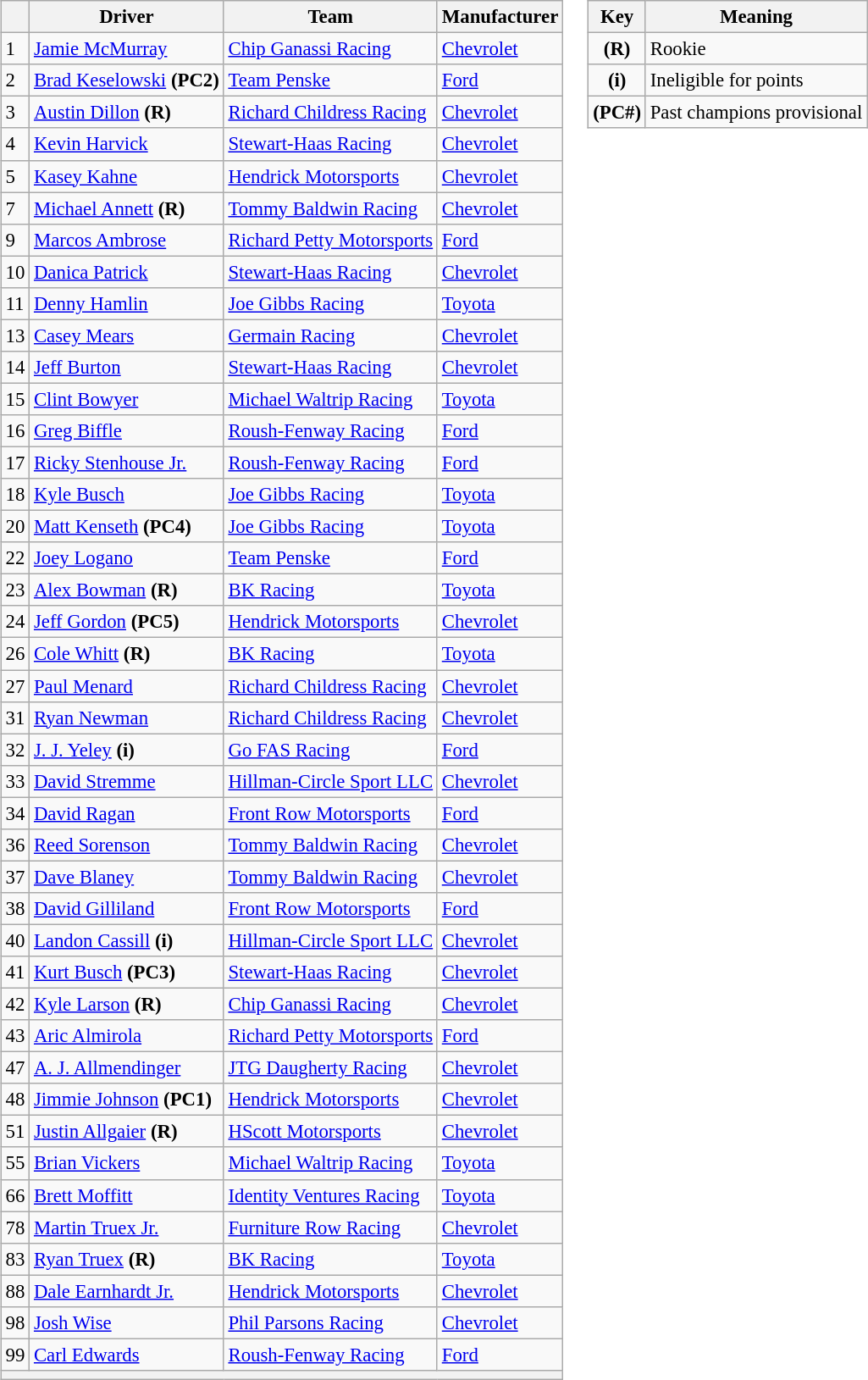<table>
<tr>
<td><br><table class="wikitable" style="font-size:95%">
<tr>
<th></th>
<th>Driver</th>
<th>Team</th>
<th>Manufacturer</th>
</tr>
<tr>
<td>1</td>
<td><a href='#'>Jamie McMurray</a></td>
<td><a href='#'>Chip Ganassi Racing</a></td>
<td><a href='#'>Chevrolet</a></td>
</tr>
<tr>
<td>2</td>
<td><a href='#'>Brad Keselowski</a> <strong>(PC2)</strong></td>
<td><a href='#'>Team Penske</a></td>
<td><a href='#'>Ford</a></td>
</tr>
<tr>
<td>3</td>
<td><a href='#'>Austin Dillon</a> <strong>(R)</strong></td>
<td><a href='#'>Richard Childress Racing</a></td>
<td><a href='#'>Chevrolet</a></td>
</tr>
<tr>
<td>4</td>
<td><a href='#'>Kevin Harvick</a></td>
<td><a href='#'>Stewart-Haas Racing</a></td>
<td><a href='#'>Chevrolet</a></td>
</tr>
<tr>
<td>5</td>
<td><a href='#'>Kasey Kahne</a></td>
<td><a href='#'>Hendrick Motorsports</a></td>
<td><a href='#'>Chevrolet</a></td>
</tr>
<tr>
<td>7</td>
<td><a href='#'>Michael Annett</a> <strong>(R)</strong></td>
<td><a href='#'>Tommy Baldwin Racing</a></td>
<td><a href='#'>Chevrolet</a></td>
</tr>
<tr>
<td>9</td>
<td><a href='#'>Marcos Ambrose</a></td>
<td><a href='#'>Richard Petty Motorsports</a></td>
<td><a href='#'>Ford</a></td>
</tr>
<tr>
<td>10</td>
<td><a href='#'>Danica Patrick</a></td>
<td><a href='#'>Stewart-Haas Racing</a></td>
<td><a href='#'>Chevrolet</a></td>
</tr>
<tr>
<td>11</td>
<td><a href='#'>Denny Hamlin</a></td>
<td><a href='#'>Joe Gibbs Racing</a></td>
<td><a href='#'>Toyota</a></td>
</tr>
<tr>
<td>13</td>
<td><a href='#'>Casey Mears</a></td>
<td><a href='#'>Germain Racing</a></td>
<td><a href='#'>Chevrolet</a></td>
</tr>
<tr>
<td>14</td>
<td><a href='#'>Jeff Burton</a></td>
<td><a href='#'>Stewart-Haas Racing</a></td>
<td><a href='#'>Chevrolet</a></td>
</tr>
<tr>
<td>15</td>
<td><a href='#'>Clint Bowyer</a></td>
<td><a href='#'>Michael Waltrip Racing</a></td>
<td><a href='#'>Toyota</a></td>
</tr>
<tr>
<td>16</td>
<td><a href='#'>Greg Biffle</a></td>
<td><a href='#'>Roush-Fenway Racing</a></td>
<td><a href='#'>Ford</a></td>
</tr>
<tr>
<td>17</td>
<td><a href='#'>Ricky Stenhouse Jr.</a></td>
<td><a href='#'>Roush-Fenway Racing</a></td>
<td><a href='#'>Ford</a></td>
</tr>
<tr>
<td>18</td>
<td><a href='#'>Kyle Busch</a></td>
<td><a href='#'>Joe Gibbs Racing</a></td>
<td><a href='#'>Toyota</a></td>
</tr>
<tr>
<td>20</td>
<td><a href='#'>Matt Kenseth</a> <strong>(PC4)</strong></td>
<td><a href='#'>Joe Gibbs Racing</a></td>
<td><a href='#'>Toyota</a></td>
</tr>
<tr>
<td>22</td>
<td><a href='#'>Joey Logano</a></td>
<td><a href='#'>Team Penske</a></td>
<td><a href='#'>Ford</a></td>
</tr>
<tr>
<td>23</td>
<td><a href='#'>Alex Bowman</a> <strong>(R)</strong></td>
<td><a href='#'>BK Racing</a></td>
<td><a href='#'>Toyota</a></td>
</tr>
<tr>
<td>24</td>
<td><a href='#'>Jeff Gordon</a> <strong>(PC5)</strong></td>
<td><a href='#'>Hendrick Motorsports</a></td>
<td><a href='#'>Chevrolet</a></td>
</tr>
<tr>
<td>26</td>
<td><a href='#'>Cole Whitt</a> <strong>(R)</strong></td>
<td><a href='#'>BK Racing</a></td>
<td><a href='#'>Toyota</a></td>
</tr>
<tr>
<td>27</td>
<td><a href='#'>Paul Menard</a></td>
<td><a href='#'>Richard Childress Racing</a></td>
<td><a href='#'>Chevrolet</a></td>
</tr>
<tr>
<td>31</td>
<td><a href='#'>Ryan Newman</a></td>
<td><a href='#'>Richard Childress Racing</a></td>
<td><a href='#'>Chevrolet</a></td>
</tr>
<tr>
<td>32</td>
<td><a href='#'>J. J. Yeley</a> <strong>(i)</strong></td>
<td><a href='#'>Go FAS Racing</a></td>
<td><a href='#'>Ford</a></td>
</tr>
<tr>
<td>33</td>
<td><a href='#'>David Stremme</a></td>
<td><a href='#'>Hillman-Circle Sport LLC</a></td>
<td><a href='#'>Chevrolet</a></td>
</tr>
<tr>
<td>34</td>
<td><a href='#'>David Ragan</a></td>
<td><a href='#'>Front Row Motorsports</a></td>
<td><a href='#'>Ford</a></td>
</tr>
<tr>
<td>36</td>
<td><a href='#'>Reed Sorenson</a></td>
<td><a href='#'>Tommy Baldwin Racing</a></td>
<td><a href='#'>Chevrolet</a></td>
</tr>
<tr>
<td>37</td>
<td><a href='#'>Dave Blaney</a></td>
<td><a href='#'>Tommy Baldwin Racing</a></td>
<td><a href='#'>Chevrolet</a></td>
</tr>
<tr>
<td>38</td>
<td><a href='#'>David Gilliland</a></td>
<td><a href='#'>Front Row Motorsports</a></td>
<td><a href='#'>Ford</a></td>
</tr>
<tr>
<td>40</td>
<td><a href='#'>Landon Cassill</a> <strong>(i)</strong></td>
<td><a href='#'>Hillman-Circle Sport LLC</a></td>
<td><a href='#'>Chevrolet</a></td>
</tr>
<tr>
<td>41</td>
<td><a href='#'>Kurt Busch</a> <strong>(PC3)</strong></td>
<td><a href='#'>Stewart-Haas Racing</a></td>
<td><a href='#'>Chevrolet</a></td>
</tr>
<tr>
<td>42</td>
<td><a href='#'>Kyle Larson</a> <strong>(R)</strong></td>
<td><a href='#'>Chip Ganassi Racing</a></td>
<td><a href='#'>Chevrolet</a></td>
</tr>
<tr>
<td>43</td>
<td><a href='#'>Aric Almirola</a></td>
<td><a href='#'>Richard Petty Motorsports</a></td>
<td><a href='#'>Ford</a></td>
</tr>
<tr>
<td>47</td>
<td><a href='#'>A. J. Allmendinger</a></td>
<td><a href='#'>JTG Daugherty Racing</a></td>
<td><a href='#'>Chevrolet</a></td>
</tr>
<tr>
<td>48</td>
<td><a href='#'>Jimmie Johnson</a> <strong>(PC1)</strong></td>
<td><a href='#'>Hendrick Motorsports</a></td>
<td><a href='#'>Chevrolet</a></td>
</tr>
<tr>
<td>51</td>
<td><a href='#'>Justin Allgaier</a> <strong>(R)</strong></td>
<td><a href='#'>HScott Motorsports</a></td>
<td><a href='#'>Chevrolet</a></td>
</tr>
<tr>
<td>55</td>
<td><a href='#'>Brian Vickers</a></td>
<td><a href='#'>Michael Waltrip Racing</a></td>
<td><a href='#'>Toyota</a></td>
</tr>
<tr>
<td>66</td>
<td><a href='#'>Brett Moffitt</a></td>
<td><a href='#'>Identity Ventures Racing</a></td>
<td><a href='#'>Toyota</a></td>
</tr>
<tr>
<td>78</td>
<td><a href='#'>Martin Truex Jr.</a></td>
<td><a href='#'>Furniture Row Racing</a></td>
<td><a href='#'>Chevrolet</a></td>
</tr>
<tr>
<td>83</td>
<td><a href='#'>Ryan Truex</a> <strong>(R)</strong></td>
<td><a href='#'>BK Racing</a></td>
<td><a href='#'>Toyota</a></td>
</tr>
<tr>
<td>88</td>
<td><a href='#'>Dale Earnhardt Jr.</a></td>
<td><a href='#'>Hendrick Motorsports</a></td>
<td><a href='#'>Chevrolet</a></td>
</tr>
<tr>
<td>98</td>
<td><a href='#'>Josh Wise</a></td>
<td><a href='#'>Phil Parsons Racing</a></td>
<td><a href='#'>Chevrolet</a></td>
</tr>
<tr>
<td>99</td>
<td><a href='#'>Carl Edwards</a></td>
<td><a href='#'>Roush-Fenway Racing</a></td>
<td><a href='#'>Ford</a></td>
</tr>
<tr>
<th colspan="4"></th>
</tr>
</table>
</td>
<td valign="top"><br><table align="right" class="wikitable" style="font-size: 95%;">
<tr>
<th>Key</th>
<th>Meaning</th>
</tr>
<tr>
<td align="center"><strong>(R)</strong></td>
<td>Rookie</td>
</tr>
<tr>
<td align="center"><strong>(i)</strong></td>
<td>Ineligible for points</td>
</tr>
<tr>
<td align="center"><strong>(PC#)</strong></td>
<td>Past champions provisional</td>
</tr>
</table>
</td>
</tr>
</table>
